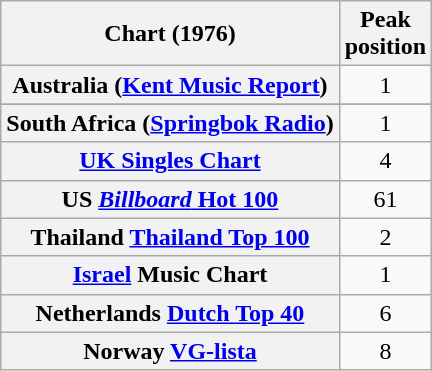<table class="wikitable sortable plainrowheaders">
<tr>
<th scope="col">Chart (1976)</th>
<th scope="col">Peak<br>position</th>
</tr>
<tr>
<th scope="row">Australia (<a href='#'>Kent Music Report</a>)</th>
<td style="text-align:center;">1</td>
</tr>
<tr>
</tr>
<tr>
<th scope="row">South Africa (<a href='#'>Springbok Radio</a>)</th>
<td align="center">1</td>
</tr>
<tr>
<th scope="row"><a href='#'>UK Singles Chart</a></th>
<td style="text-align:center;">4</td>
</tr>
<tr>
<th scope="row">US <a href='#'><em>Billboard</em> Hot 100</a></th>
<td style="text-align:center;">61</td>
</tr>
<tr>
<th scope="row">Thailand <a href='#'>Thailand Top 100</a></th>
<td style="text-align:center;">2</td>
</tr>
<tr>
<th scope="row"><a href='#'>Israel</a> Music Chart</th>
<td style="text-align:center;">1</td>
</tr>
<tr>
<th scope="row">Netherlands <a href='#'>Dutch Top 40</a></th>
<td style="text-align:center;">6</td>
</tr>
<tr>
<th scope="row">Norway <a href='#'>VG-lista</a></th>
<td style="text-align:center;">8</td>
</tr>
</table>
